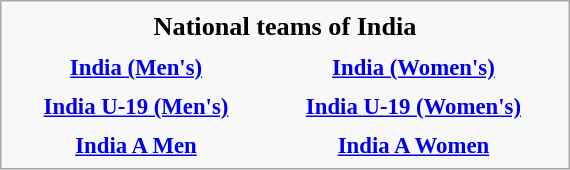<table class="infobox" style="font-size:95%; width:25em; text-align:center">
<tr>
<th colspan="4" style="font-size:115%; align=center">National teams of India<br></th>
</tr>
<tr>
<th></th>
<th></th>
</tr>
<tr>
<th><a href='#'>India (Men's)</a></th>
<th><a href='#'>India (Women's)</a></th>
</tr>
<tr>
<th></th>
<th></th>
</tr>
<tr>
<th><a href='#'>India U-19 (Men's)</a></th>
<th><a href='#'>India U-19 (Women's)</a></th>
</tr>
<tr>
<th></th>
<th></th>
</tr>
<tr>
<th><a href='#'>India A Men</a></th>
<th><a href='#'>India A Women</a></th>
</tr>
</table>
